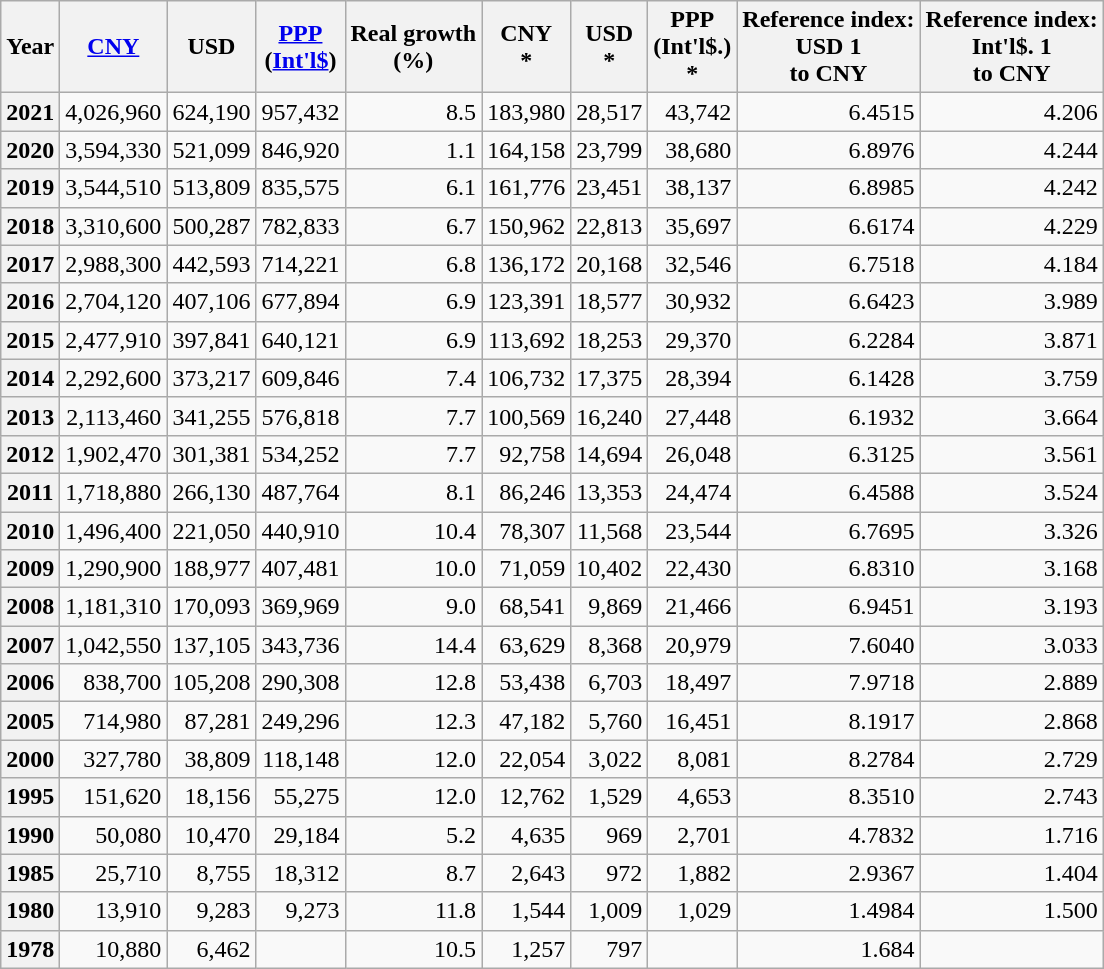<table class="wikitable sortable" style="text-align:right;">
<tr>
<th scope="col">Year</th>
<th scope="col"><a href='#'>CNY</a><br></th>
<th scope="col">USD<br></th>
<th scope="col"><a href='#'>PPP</a><br>(<a href='#'>Int'l$</a>)<br></th>
<th scope="col">Real growth<br>(%)</th>
<th scope="col">CNY<br>*</th>
<th scope="col">USD<br>*</th>
<th scope="col">PPP<br>(Int'l$.)<br>*</th>
<th scope="col">Reference index:<br>USD 1<br>to CNY</th>
<th scope="col">Reference index:<br>Int'l$. 1<br>to CNY</th>
</tr>
<tr>
<th scope="row">2021</th>
<td>4,026,960</td>
<td>624,190</td>
<td>957,432</td>
<td>8.5</td>
<td>183,980</td>
<td>28,517</td>
<td>43,742</td>
<td>6.4515</td>
<td>4.206</td>
</tr>
<tr>
<th scope="row">2020</th>
<td>3,594,330</td>
<td>521,099</td>
<td>846,920</td>
<td>1.1</td>
<td>164,158</td>
<td>23,799</td>
<td>38,680</td>
<td>6.8976</td>
<td>4.244</td>
</tr>
<tr>
<th scope="row">2019</th>
<td>3,544,510</td>
<td>513,809</td>
<td>835,575</td>
<td>6.1</td>
<td>161,776</td>
<td>23,451</td>
<td>38,137</td>
<td>6.8985</td>
<td>4.242</td>
</tr>
<tr>
<th scope="row">2018</th>
<td>3,310,600</td>
<td>500,287</td>
<td>782,833</td>
<td>6.7</td>
<td>150,962</td>
<td>22,813</td>
<td>35,697</td>
<td>6.6174</td>
<td>4.229</td>
</tr>
<tr>
<th scope="row">2017</th>
<td>2,988,300</td>
<td>442,593</td>
<td>714,221</td>
<td>6.8</td>
<td>136,172</td>
<td>20,168</td>
<td>32,546</td>
<td>6.7518</td>
<td>4.184</td>
</tr>
<tr>
<th scope="row">2016</th>
<td>2,704,120</td>
<td>407,106</td>
<td>677,894</td>
<td>6.9</td>
<td>123,391</td>
<td>18,577</td>
<td>30,932</td>
<td>6.6423</td>
<td>3.989</td>
</tr>
<tr>
<th scope="row">2015</th>
<td>2,477,910</td>
<td>397,841</td>
<td>640,121</td>
<td>6.9</td>
<td>113,692</td>
<td>18,253</td>
<td>29,370</td>
<td>6.2284</td>
<td>3.871</td>
</tr>
<tr>
<th scope="row">2014</th>
<td>2,292,600</td>
<td>373,217</td>
<td>609,846</td>
<td>7.4</td>
<td>106,732</td>
<td>17,375</td>
<td>28,394</td>
<td>6.1428</td>
<td>3.759</td>
</tr>
<tr>
<th scope="row">2013</th>
<td>2,113,460</td>
<td>341,255</td>
<td>576,818</td>
<td>7.7</td>
<td>100,569</td>
<td>16,240</td>
<td>27,448</td>
<td>6.1932</td>
<td>3.664</td>
</tr>
<tr>
<th scope="row">2012</th>
<td>1,902,470</td>
<td>301,381</td>
<td>534,252</td>
<td>7.7</td>
<td>92,758</td>
<td>14,694</td>
<td>26,048</td>
<td>6.3125</td>
<td>3.561</td>
</tr>
<tr>
<th scope="row">2011</th>
<td>1,718,880</td>
<td>266,130</td>
<td>487,764</td>
<td>8.1</td>
<td>86,246</td>
<td>13,353</td>
<td>24,474</td>
<td>6.4588</td>
<td>3.524</td>
</tr>
<tr>
<th scope="row">2010</th>
<td>1,496,400</td>
<td>221,050</td>
<td>440,910</td>
<td>10.4</td>
<td>78,307</td>
<td>11,568</td>
<td>23,544</td>
<td>6.7695</td>
<td>3.326</td>
</tr>
<tr>
<th scope="row">2009</th>
<td>1,290,900</td>
<td>188,977</td>
<td>407,481</td>
<td>10.0</td>
<td>71,059</td>
<td>10,402</td>
<td>22,430</td>
<td>6.8310</td>
<td>3.168</td>
</tr>
<tr>
<th scope="row">2008</th>
<td>1,181,310</td>
<td>170,093</td>
<td>369,969</td>
<td>9.0</td>
<td>68,541</td>
<td>9,869</td>
<td>21,466</td>
<td>6.9451</td>
<td>3.193</td>
</tr>
<tr>
<th scope="row">2007</th>
<td>1,042,550</td>
<td>137,105</td>
<td>343,736</td>
<td>14.4</td>
<td>63,629</td>
<td>8,368</td>
<td>20,979</td>
<td>7.6040</td>
<td>3.033</td>
</tr>
<tr>
<th scope="row">2006</th>
<td>838,700</td>
<td>105,208</td>
<td>290,308</td>
<td>12.8</td>
<td>53,438</td>
<td>6,703</td>
<td>18,497</td>
<td>7.9718</td>
<td>2.889</td>
</tr>
<tr>
<th scope="row">2005</th>
<td>714,980</td>
<td>87,281</td>
<td>249,296</td>
<td>12.3</td>
<td>47,182</td>
<td>5,760</td>
<td>16,451</td>
<td>8.1917</td>
<td>2.868</td>
</tr>
<tr>
<th scope="row">2000</th>
<td>327,780</td>
<td>38,809</td>
<td>118,148</td>
<td>12.0</td>
<td>22,054</td>
<td>3,022</td>
<td>8,081</td>
<td>8.2784</td>
<td>2.729</td>
</tr>
<tr>
<th scope="row">1995</th>
<td>151,620</td>
<td>18,156</td>
<td>55,275</td>
<td>12.0</td>
<td>12,762</td>
<td>1,529</td>
<td>4,653</td>
<td>8.3510</td>
<td>2.743</td>
</tr>
<tr>
<th scope="row">1990</th>
<td>50,080</td>
<td>10,470</td>
<td>29,184</td>
<td>5.2</td>
<td>4,635</td>
<td>969</td>
<td>2,701</td>
<td>4.7832</td>
<td>1.716</td>
</tr>
<tr>
<th scope="row">1985</th>
<td>25,710</td>
<td>8,755</td>
<td>18,312</td>
<td>8.7</td>
<td>2,643</td>
<td>972</td>
<td>1,882</td>
<td>2.9367</td>
<td>1.404</td>
</tr>
<tr>
<th scope="row">1980</th>
<td>13,910</td>
<td>9,283</td>
<td>9,273</td>
<td>11.8</td>
<td>1,544</td>
<td>1,009</td>
<td>1,029</td>
<td>1.4984</td>
<td>1.500</td>
</tr>
<tr>
<th scope="row">1978</th>
<td>10,880</td>
<td>6,462</td>
<td></td>
<td>10.5</td>
<td>1,257</td>
<td>797</td>
<td></td>
<td>1.684</td>
<td></td>
</tr>
</table>
